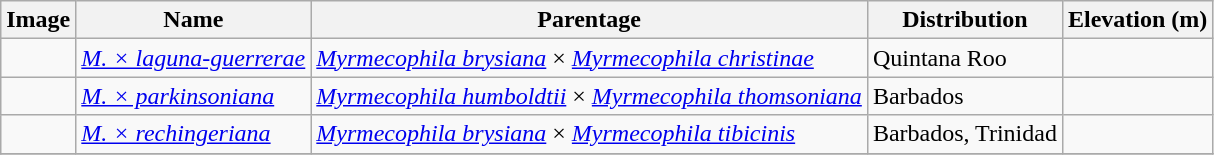<table class="wikitable">
<tr>
<th>Image</th>
<th>Name</th>
<th>Parentage</th>
<th>Distribution</th>
<th>Elevation (m)</th>
</tr>
<tr>
<td></td>
<td><em><a href='#'>M. × laguna-guerrerae</a></em> </td>
<td><em><a href='#'>Myrmecophila brysiana</a></em> × <em><a href='#'>Myrmecophila christinae</a></em></td>
<td>Quintana Roo</td>
<td></td>
</tr>
<tr>
<td></td>
<td><em><a href='#'>M. × parkinsoniana</a></em> </td>
<td><em><a href='#'>Myrmecophila humboldtii</a></em> × <em><a href='#'>Myrmecophila thomsoniana</a></em></td>
<td>Barbados</td>
<td></td>
</tr>
<tr>
<td></td>
<td><em><a href='#'>M. × rechingeriana</a></em> </td>
<td><em><a href='#'>Myrmecophila brysiana</a></em> × <em><a href='#'>Myrmecophila tibicinis</a></em></td>
<td>Barbados, Trinidad</td>
<td></td>
</tr>
<tr>
</tr>
</table>
